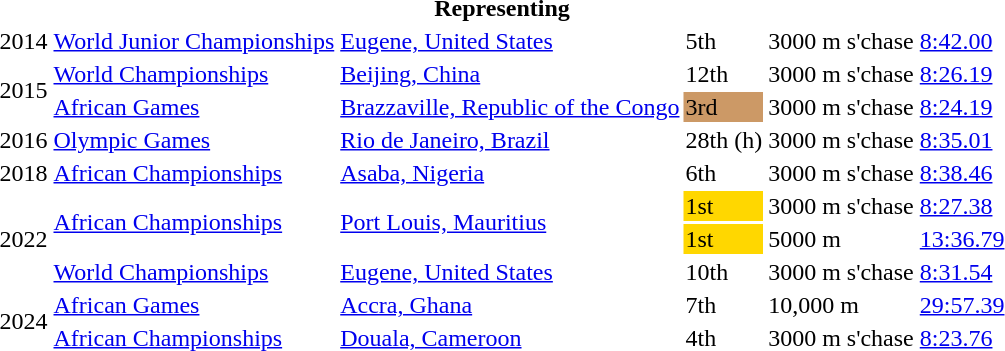<table>
<tr>
<th colspan="6">Representing </th>
</tr>
<tr>
<td>2014</td>
<td><a href='#'>World Junior Championships</a></td>
<td><a href='#'>Eugene, United States</a></td>
<td>5th</td>
<td>3000 m s'chase</td>
<td><a href='#'>8:42.00</a></td>
</tr>
<tr>
<td rowspan=2>2015</td>
<td><a href='#'>World Championships</a></td>
<td><a href='#'>Beijing, China</a></td>
<td>12th</td>
<td>3000 m s'chase</td>
<td><a href='#'>8:26.19</a></td>
</tr>
<tr>
<td><a href='#'>African Games</a></td>
<td><a href='#'>Brazzaville, Republic of the Congo</a></td>
<td bgcolor=cc9966>3rd</td>
<td>3000 m s'chase</td>
<td><a href='#'>8:24.19</a></td>
</tr>
<tr>
<td>2016</td>
<td><a href='#'>Olympic Games</a></td>
<td><a href='#'>Rio de Janeiro, Brazil</a></td>
<td>28th (h)</td>
<td>3000 m s'chase</td>
<td><a href='#'>8:35.01</a></td>
</tr>
<tr>
<td>2018</td>
<td><a href='#'>African Championships</a></td>
<td><a href='#'>Asaba, Nigeria</a></td>
<td>6th</td>
<td>3000 m s'chase</td>
<td><a href='#'>8:38.46</a></td>
</tr>
<tr>
<td rowspan=3>2022</td>
<td rowspan=2><a href='#'>African Championships</a></td>
<td rowspan=2><a href='#'>Port Louis, Mauritius</a></td>
<td bgcolor=gold>1st</td>
<td>3000 m s'chase</td>
<td><a href='#'>8:27.38</a></td>
</tr>
<tr>
<td bgcolor=gold>1st</td>
<td>5000 m</td>
<td><a href='#'>13:36.79</a></td>
</tr>
<tr>
<td><a href='#'>World Championships</a></td>
<td><a href='#'>Eugene, United States</a></td>
<td>10th</td>
<td>3000 m s'chase</td>
<td><a href='#'>8:31.54</a></td>
</tr>
<tr>
<td rowspan=2>2024</td>
<td><a href='#'>African Games</a></td>
<td><a href='#'>Accra, Ghana</a></td>
<td>7th</td>
<td>10,000 m</td>
<td><a href='#'>29:57.39</a></td>
</tr>
<tr>
<td><a href='#'>African Championships</a></td>
<td><a href='#'>Douala, Cameroon</a></td>
<td>4th</td>
<td>3000 m s'chase</td>
<td><a href='#'>8:23.76</a></td>
</tr>
</table>
